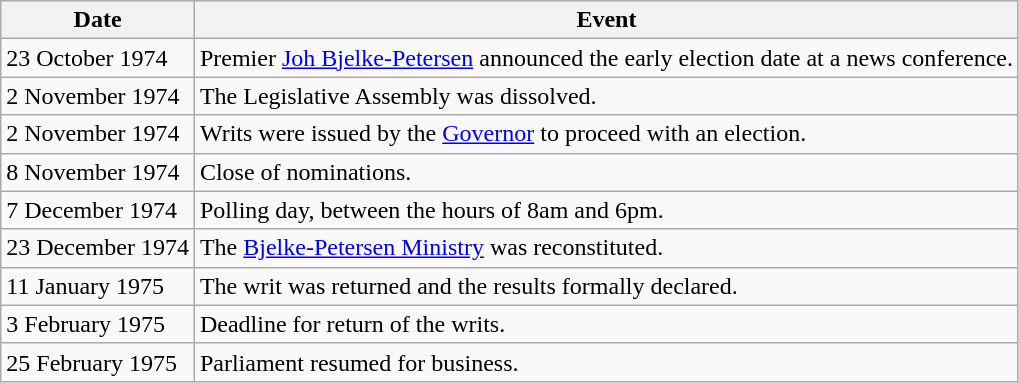<table class="wikitable">
<tr>
<th>Date</th>
<th>Event</th>
</tr>
<tr>
<td>23 October 1974</td>
<td>Premier <a href='#'>Joh Bjelke-Petersen</a> announced the early election date at a news conference.</td>
</tr>
<tr>
<td>2 November 1974</td>
<td>The Legislative Assembly was dissolved.</td>
</tr>
<tr>
<td>2 November 1974</td>
<td>Writs were issued by the <a href='#'>Governor</a> to proceed with an election.</td>
</tr>
<tr>
<td>8 November 1974</td>
<td>Close of nominations.</td>
</tr>
<tr>
<td>7 December 1974</td>
<td>Polling day, between the hours of 8am and 6pm.</td>
</tr>
<tr>
<td>23 December 1974</td>
<td>The <a href='#'>Bjelke-Petersen Ministry</a> was reconstituted.</td>
</tr>
<tr>
<td>11 January 1975</td>
<td>The writ was returned and the results formally declared.</td>
</tr>
<tr>
<td>3 February 1975</td>
<td>Deadline for return of the writs.</td>
</tr>
<tr>
<td>25 February 1975</td>
<td>Parliament resumed for business.</td>
</tr>
</table>
